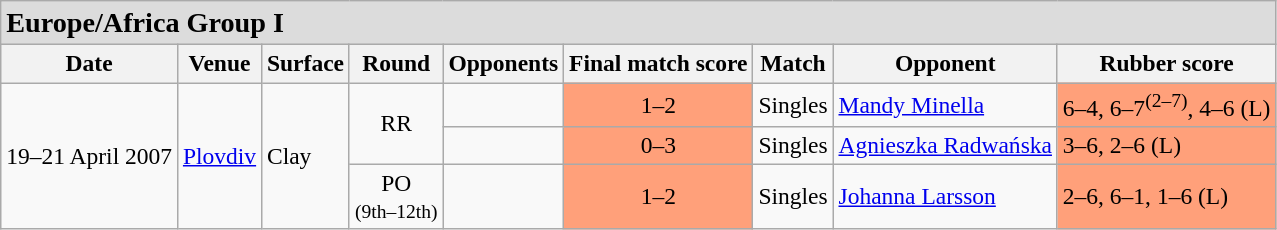<table class="wikitable" style="font-size:98%;">
<tr bgcolor="Gainsboro">
<td colspan="9"><big><strong>Europe/Africa Group I</strong></big></td>
</tr>
<tr>
<th>Date</th>
<th>Venue</th>
<th>Surface</th>
<th>Round</th>
<th>Opponents</th>
<th>Final match score</th>
<th>Match</th>
<th>Opponent</th>
<th>Rubber score</th>
</tr>
<tr>
<td rowspan="3">19–21 April 2007</td>
<td rowspan="3"><a href='#'>Plovdiv</a></td>
<td rowspan="3">Clay</td>
<td rowspan="2" align="center">RR</td>
<td></td>
<td align="center" bgcolor="FFA07A">1–2</td>
<td>Singles</td>
<td><a href='#'>Mandy Minella</a></td>
<td bgcolor="FFA07A">6–4, 6–7<sup>(2–7)</sup>, 4–6 (L)</td>
</tr>
<tr>
<td></td>
<td align="center" bgcolor="FFA07A">0–3</td>
<td>Singles</td>
<td><a href='#'>Agnieszka Radwańska</a></td>
<td bgcolor="FFA07A">3–6, 2–6 (L)</td>
</tr>
<tr>
<td align="center">PO<br><small>(9th–12th)</small></td>
<td></td>
<td align="center" bgcolor="FFA07A">1–2</td>
<td>Singles</td>
<td><a href='#'>Johanna Larsson</a></td>
<td bgcolor="FFA07A">2–6, 6–1, 1–6 (L)</td>
</tr>
</table>
